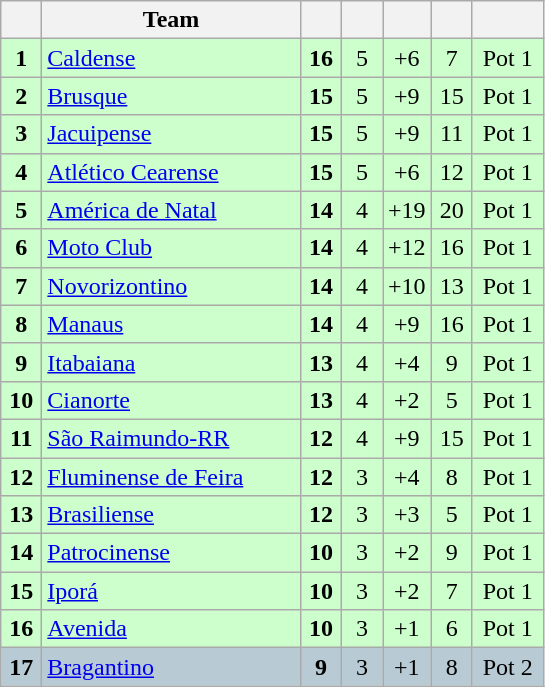<table class="wikitable" style="text-align: center;">
<tr>
<th width=20></th>
<th width=165>Team</th>
<th width=20></th>
<th width=20></th>
<th width=20></th>
<th width=20></th>
<th width=40></th>
</tr>
<tr bgcolor=#ccffcc>
<td><strong>1</strong></td>
<td align=left> <a href='#'>Caldense</a></td>
<td><strong>16</strong></td>
<td>5</td>
<td>+6</td>
<td>7</td>
<td>Pot 1</td>
</tr>
<tr bgcolor=#ccffcc>
<td><strong>2</strong></td>
<td align=left> <a href='#'>Brusque</a></td>
<td><strong>15</strong></td>
<td>5</td>
<td>+9</td>
<td>15</td>
<td>Pot 1</td>
</tr>
<tr bgcolor=#ccffcc>
<td><strong>3</strong></td>
<td align=left> <a href='#'>Jacuipense</a></td>
<td><strong>15</strong></td>
<td>5</td>
<td>+9</td>
<td>11</td>
<td>Pot 1</td>
</tr>
<tr bgcolor=#ccffcc>
<td><strong>4</strong></td>
<td align=left> <a href='#'>Atlético Cearense</a></td>
<td><strong>15</strong></td>
<td>5</td>
<td>+6</td>
<td>12</td>
<td>Pot 1</td>
</tr>
<tr bgcolor=#ccffcc>
<td><strong>5</strong></td>
<td align=left> <a href='#'>América de Natal</a></td>
<td><strong>14</strong></td>
<td>4</td>
<td>+19</td>
<td>20</td>
<td>Pot 1</td>
</tr>
<tr bgcolor=#ccffcc>
<td><strong>6</strong></td>
<td align=left> <a href='#'>Moto Club</a></td>
<td><strong>14</strong></td>
<td>4</td>
<td>+12</td>
<td>16</td>
<td>Pot 1</td>
</tr>
<tr bgcolor=#ccffcc>
<td><strong>7</strong></td>
<td align=left> <a href='#'>Novorizontino</a></td>
<td><strong>14</strong></td>
<td>4</td>
<td>+10</td>
<td>13</td>
<td>Pot 1</td>
</tr>
<tr bgcolor=#ccffcc>
<td><strong>8</strong></td>
<td align=left> <a href='#'>Manaus</a></td>
<td><strong>14</strong></td>
<td>4</td>
<td>+9</td>
<td>16</td>
<td>Pot 1</td>
</tr>
<tr bgcolor=#ccffcc>
<td><strong>9</strong></td>
<td align=left> <a href='#'>Itabaiana</a></td>
<td><strong>13</strong></td>
<td>4</td>
<td>+4</td>
<td>9</td>
<td>Pot 1</td>
</tr>
<tr bgcolor=#ccffcc>
<td><strong>10</strong></td>
<td align=left> <a href='#'>Cianorte</a></td>
<td><strong>13</strong></td>
<td>4</td>
<td>+2</td>
<td>5</td>
<td>Pot 1</td>
</tr>
<tr bgcolor=#ccffcc>
<td><strong>11</strong></td>
<td align=left> <a href='#'>São Raimundo-RR</a></td>
<td><strong>12</strong></td>
<td>4</td>
<td>+9</td>
<td>15</td>
<td>Pot 1</td>
</tr>
<tr bgcolor=#ccffcc>
<td><strong>12</strong></td>
<td align=left> <a href='#'>Fluminense de Feira</a></td>
<td><strong>12</strong></td>
<td>3</td>
<td>+4</td>
<td>8</td>
<td>Pot 1</td>
</tr>
<tr bgcolor=#ccffcc>
<td><strong>13</strong></td>
<td align=left> <a href='#'>Brasiliense</a></td>
<td><strong>12</strong></td>
<td>3</td>
<td>+3</td>
<td>5</td>
<td>Pot 1</td>
</tr>
<tr bgcolor=#ccffcc>
<td><strong>14</strong></td>
<td align=left> <a href='#'>Patrocinense</a></td>
<td><strong>10</strong></td>
<td>3</td>
<td>+2</td>
<td>9</td>
<td>Pot 1</td>
</tr>
<tr bgcolor=#ccffcc>
<td><strong>15</strong></td>
<td align=left> <a href='#'>Iporá</a></td>
<td><strong>10</strong></td>
<td>3</td>
<td>+2</td>
<td>7</td>
<td>Pot 1</td>
</tr>
<tr bgcolor=#ccffcc>
<td><strong>16</strong></td>
<td align=left> <a href='#'>Avenida</a></td>
<td><strong>10</strong></td>
<td>3</td>
<td>+1</td>
<td>6</td>
<td>Pot 1</td>
</tr>
<tr bgcolor="#b8cad4">
<td><strong>17</strong></td>
<td align=left> <a href='#'>Bragantino</a></td>
<td><strong>9</strong></td>
<td>3</td>
<td>+1</td>
<td>8</td>
<td>Pot 2</td>
</tr>
</table>
